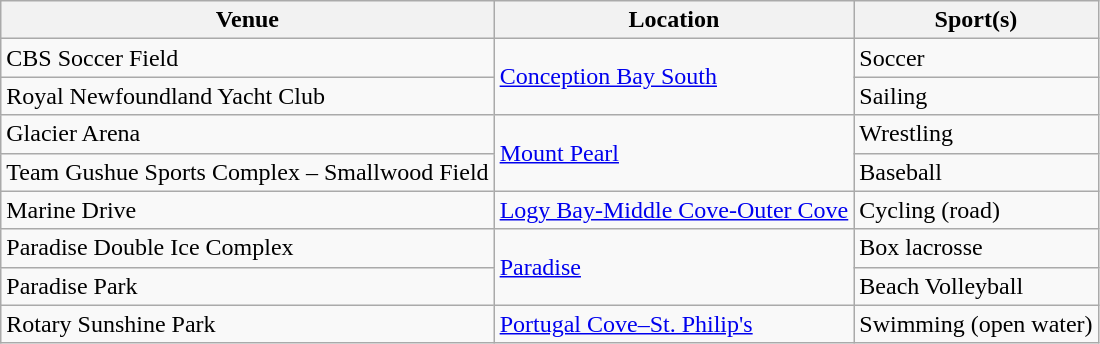<table class="wikitable sortable">
<tr>
<th>Venue</th>
<th>Location</th>
<th>Sport(s)</th>
</tr>
<tr>
<td>CBS Soccer Field</td>
<td rowspan=2><a href='#'>Conception Bay South</a></td>
<td>Soccer</td>
</tr>
<tr>
<td>Royal Newfoundland Yacht Club</td>
<td>Sailing</td>
</tr>
<tr>
<td>Glacier Arena</td>
<td rowspan=2><a href='#'>Mount Pearl</a></td>
<td>Wrestling</td>
</tr>
<tr>
<td>Team Gushue Sports Complex – Smallwood Field</td>
<td>Baseball</td>
</tr>
<tr>
<td>Marine Drive</td>
<td><a href='#'>Logy Bay-Middle Cove-Outer Cove</a></td>
<td>Cycling (road)</td>
</tr>
<tr>
<td>Paradise Double Ice Complex</td>
<td rowspan=2><a href='#'>Paradise</a></td>
<td>Box lacrosse</td>
</tr>
<tr>
<td>Paradise Park</td>
<td>Beach Volleyball</td>
</tr>
<tr>
<td>Rotary Sunshine Park</td>
<td><a href='#'>Portugal Cove–St. Philip's</a></td>
<td>Swimming (open water)</td>
</tr>
</table>
